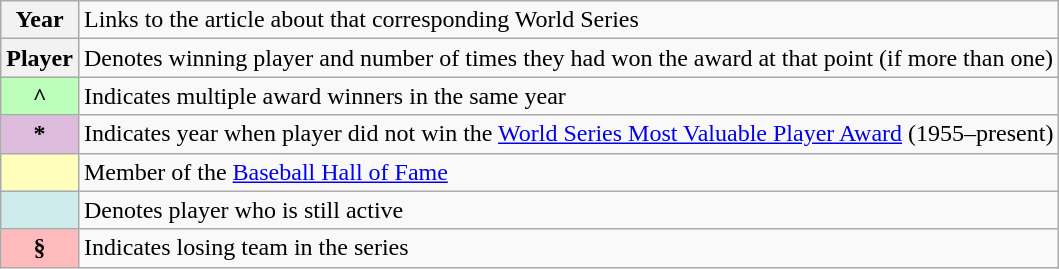<table class="wikitable plainrowheaders">
<tr>
<th scope="row" style="text-align:center"><strong>Year</strong></th>
<td>Links to the article about that corresponding World Series</td>
</tr>
<tr>
<th scope="row" style="text-align:center"><strong>Player </strong></th>
<td>Denotes winning player and number of times they had won the award at that point (if more than one)</td>
</tr>
<tr>
<th scope="row" style="text-align:center; background:#bfb;">^</th>
<td>Indicates multiple award winners in the same year</td>
</tr>
<tr>
<th scope="row" style="text-align:center; background:#ddbbdd">*</th>
<td>Indicates year when player did not win the <a href='#'>World Series Most Valuable Player Award</a> (1955–present)</td>
</tr>
<tr>
<th scope="row" style="text-align:center; background:#ffb;"></th>
<td>Member of the <a href='#'>Baseball Hall of Fame</a></td>
</tr>
<tr>
<th scope="row" style="text-align:center; background:#cfecec;"></th>
<td>Denotes player who is still active</td>
</tr>
<tr>
<th scope="row" style="text-align:center; background:#fbb;">§</th>
<td>Indicates losing team in the series</td>
</tr>
</table>
